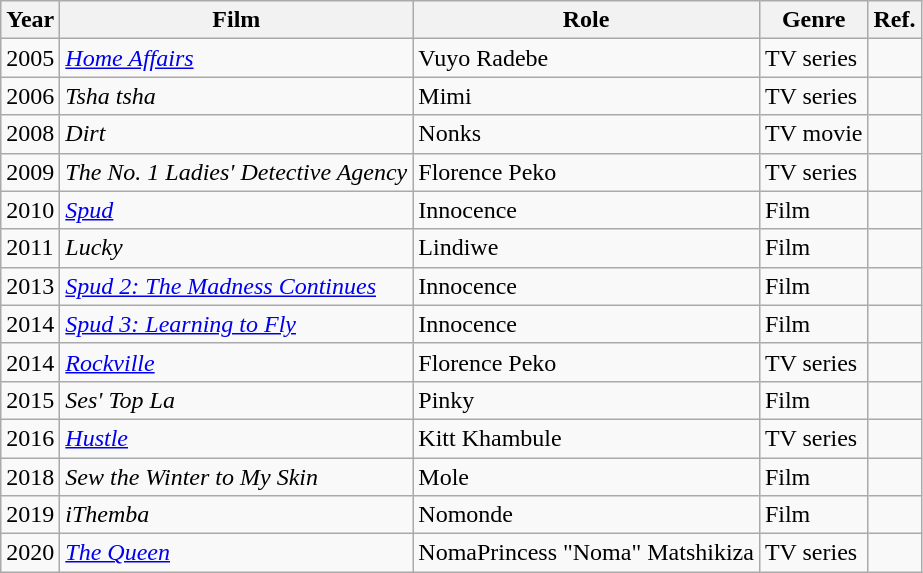<table class="wikitable">
<tr>
<th>Year</th>
<th>Film</th>
<th>Role</th>
<th>Genre</th>
<th>Ref.</th>
</tr>
<tr>
<td>2005</td>
<td><em><a href='#'>Home Affairs</a></em></td>
<td>Vuyo Radebe</td>
<td>TV series</td>
<td></td>
</tr>
<tr>
<td>2006</td>
<td><em>Tsha tsha</em></td>
<td>Mimi</td>
<td>TV series</td>
<td></td>
</tr>
<tr>
<td>2008</td>
<td><em>Dirt</em></td>
<td>Nonks</td>
<td>TV movie</td>
<td></td>
</tr>
<tr>
<td>2009</td>
<td><em>The No. 1 Ladies' Detective Agency</em></td>
<td>Florence Peko</td>
<td>TV series</td>
<td></td>
</tr>
<tr>
<td>2010</td>
<td><em><a href='#'>Spud</a></em></td>
<td>Innocence</td>
<td>Film</td>
<td></td>
</tr>
<tr>
<td>2011</td>
<td><em>Lucky</em></td>
<td>Lindiwe</td>
<td>Film</td>
<td></td>
</tr>
<tr>
<td>2013</td>
<td><em><a href='#'>Spud 2: The Madness Continues</a></em></td>
<td>Innocence</td>
<td>Film</td>
<td></td>
</tr>
<tr>
<td>2014</td>
<td><em><a href='#'>Spud 3: Learning to Fly</a></em></td>
<td>Innocence</td>
<td>Film</td>
<td></td>
</tr>
<tr>
<td>2014</td>
<td><em><a href='#'>Rockville</a></em></td>
<td>Florence Peko</td>
<td>TV series</td>
<td></td>
</tr>
<tr>
<td>2015</td>
<td><em>Ses' Top La</em></td>
<td>Pinky</td>
<td>Film</td>
<td></td>
</tr>
<tr>
<td>2016</td>
<td><em><a href='#'>Hustle</a></em></td>
<td>Kitt Khambule</td>
<td>TV series</td>
<td></td>
</tr>
<tr>
<td>2018</td>
<td><em>Sew the Winter to My Skin</em></td>
<td>Mole</td>
<td>Film</td>
<td></td>
</tr>
<tr>
<td>2019</td>
<td><em>iThemba</em></td>
<td>Nomonde</td>
<td>Film</td>
<td></td>
</tr>
<tr>
<td>2020</td>
<td><em><a href='#'>The Queen</a></em></td>
<td>NomaPrincess "Noma" Matshikiza</td>
<td>TV series</td>
<td></td>
</tr>
</table>
